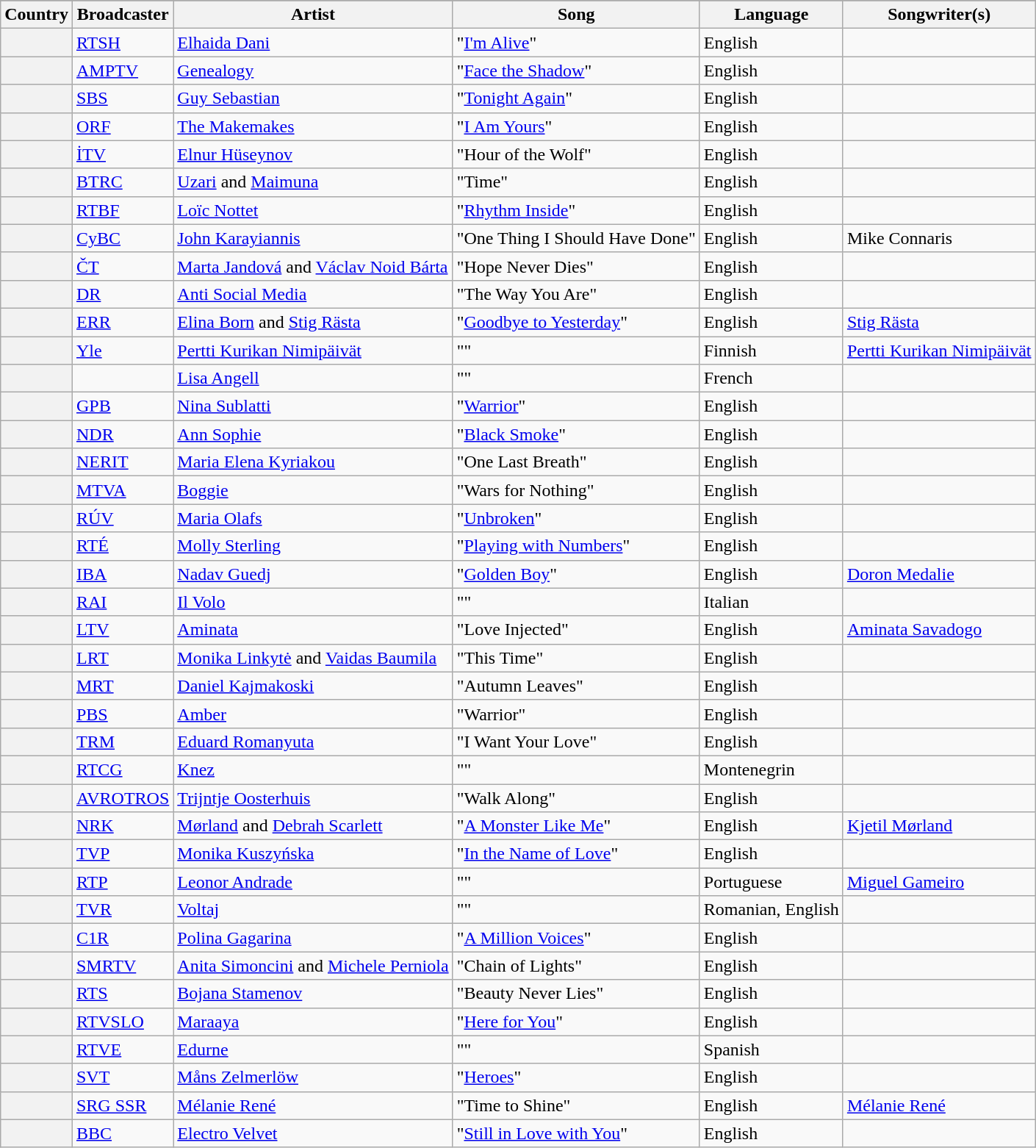<table class="wikitable plainrowheaders">
<tr>
</tr>
<tr>
<th scope="col">Country</th>
<th scope="col">Broadcaster</th>
<th scope="col">Artist</th>
<th scope="col">Song</th>
<th scope="col">Language</th>
<th scope="col">Songwriter(s)</th>
</tr>
<tr>
<th scope="row"></th>
<td><a href='#'>RTSH</a></td>
<td><a href='#'>Elhaida Dani</a></td>
<td>"<a href='#'>I'm Alive</a>"</td>
<td>English</td>
<td></td>
</tr>
<tr>
<th scope="row"></th>
<td><a href='#'>AMPTV</a></td>
<td><a href='#'>Genealogy</a></td>
<td>"<a href='#'>Face the Shadow</a>"</td>
<td>English</td>
<td></td>
</tr>
<tr>
<th scope="row"></th>
<td><a href='#'>SBS</a></td>
<td><a href='#'>Guy Sebastian</a></td>
<td>"<a href='#'>Tonight Again</a>"</td>
<td>English</td>
<td></td>
</tr>
<tr>
<th scope="row"></th>
<td><a href='#'>ORF</a></td>
<td><a href='#'>The Makemakes</a></td>
<td>"<a href='#'>I Am Yours</a>"</td>
<td>English</td>
<td></td>
</tr>
<tr>
<th scope="row"></th>
<td><a href='#'>İTV</a></td>
<td><a href='#'>Elnur Hüseynov</a></td>
<td>"Hour of the Wolf"</td>
<td>English</td>
<td></td>
</tr>
<tr>
<th scope="row"></th>
<td><a href='#'>BTRC</a></td>
<td><a href='#'>Uzari</a> and <a href='#'>Maimuna</a></td>
<td>"Time"</td>
<td>English</td>
<td></td>
</tr>
<tr>
<th scope="row"></th>
<td><a href='#'>RTBF</a></td>
<td><a href='#'>Loïc Nottet</a></td>
<td>"<a href='#'>Rhythm Inside</a>"</td>
<td>English</td>
<td></td>
</tr>
<tr>
<th scope="row"></th>
<td><a href='#'>CyBC</a></td>
<td><a href='#'>John Karayiannis</a></td>
<td>"One Thing I Should Have Done"</td>
<td>English</td>
<td>Mike Connaris</td>
</tr>
<tr>
<th scope="row"></th>
<td><a href='#'>ČT</a></td>
<td><a href='#'>Marta Jandová</a> and <a href='#'>Václav Noid Bárta</a></td>
<td>"Hope Never Dies"</td>
<td>English</td>
<td></td>
</tr>
<tr>
<th scope="row"></th>
<td><a href='#'>DR</a></td>
<td><a href='#'>Anti Social Media</a></td>
<td>"The Way You Are"</td>
<td>English</td>
<td></td>
</tr>
<tr>
<th scope="row"></th>
<td><a href='#'>ERR</a></td>
<td><a href='#'>Elina Born</a> and <a href='#'>Stig Rästa</a></td>
<td>"<a href='#'>Goodbye to Yesterday</a>"</td>
<td>English</td>
<td><a href='#'>Stig Rästa</a></td>
</tr>
<tr>
<th scope="row"></th>
<td><a href='#'>Yle</a></td>
<td><a href='#'>Pertti Kurikan Nimipäivät</a></td>
<td>""</td>
<td>Finnish</td>
<td><a href='#'>Pertti Kurikan Nimipäivät</a></td>
</tr>
<tr>
<th scope="row"></th>
<td></td>
<td><a href='#'>Lisa Angell</a></td>
<td>""</td>
<td>French</td>
<td></td>
</tr>
<tr>
<th scope="row"></th>
<td><a href='#'>GPB</a></td>
<td><a href='#'>Nina Sublatti</a></td>
<td>"<a href='#'>Warrior</a>"</td>
<td>English</td>
<td></td>
</tr>
<tr>
<th scope="row"></th>
<td><a href='#'>NDR</a></td>
<td><a href='#'>Ann Sophie</a></td>
<td>"<a href='#'>Black Smoke</a>"</td>
<td>English</td>
<td></td>
</tr>
<tr>
<th scope="row"></th>
<td><a href='#'>NERIT</a></td>
<td><a href='#'>Maria Elena Kyriakou</a></td>
<td>"One Last Breath"</td>
<td>English</td>
<td></td>
</tr>
<tr>
<th scope="row"></th>
<td><a href='#'>MTVA</a></td>
<td><a href='#'>Boggie</a></td>
<td>"Wars for Nothing"</td>
<td>English</td>
<td></td>
</tr>
<tr>
<th scope="row"></th>
<td><a href='#'>RÚV</a></td>
<td><a href='#'>Maria Olafs</a></td>
<td>"<a href='#'>Unbroken</a>"</td>
<td>English</td>
<td></td>
</tr>
<tr>
<th scope="row"></th>
<td><a href='#'>RTÉ</a></td>
<td><a href='#'>Molly Sterling</a></td>
<td>"<a href='#'>Playing with Numbers</a>"</td>
<td>English</td>
<td></td>
</tr>
<tr>
<th scope="row"></th>
<td><a href='#'>IBA</a></td>
<td><a href='#'>Nadav Guedj</a></td>
<td>"<a href='#'>Golden Boy</a>"</td>
<td>English</td>
<td><a href='#'>Doron Medalie</a></td>
</tr>
<tr>
<th scope="row"></th>
<td><a href='#'>RAI</a></td>
<td><a href='#'>Il Volo</a></td>
<td>""</td>
<td>Italian</td>
<td></td>
</tr>
<tr>
<th scope="row"></th>
<td><a href='#'>LTV</a></td>
<td><a href='#'>Aminata</a></td>
<td>"Love Injected"</td>
<td>English</td>
<td><a href='#'>Aminata Savadogo</a></td>
</tr>
<tr>
<th scope="row"></th>
<td><a href='#'>LRT</a></td>
<td><a href='#'>Monika Linkytė</a> and <a href='#'>Vaidas Baumila</a></td>
<td>"This Time"</td>
<td>English</td>
<td></td>
</tr>
<tr>
<th scope="row"></th>
<td><a href='#'>MRT</a></td>
<td><a href='#'>Daniel Kajmakoski</a></td>
<td>"Autumn Leaves"</td>
<td>English</td>
<td></td>
</tr>
<tr>
<th scope="row"></th>
<td><a href='#'>PBS</a></td>
<td><a href='#'>Amber</a></td>
<td>"Warrior"</td>
<td>English</td>
<td></td>
</tr>
<tr>
<th scope="row"></th>
<td><a href='#'>TRM</a></td>
<td><a href='#'>Eduard Romanyuta</a></td>
<td>"I Want Your Love"</td>
<td>English</td>
<td></td>
</tr>
<tr>
<th scope="row"></th>
<td><a href='#'>RTCG</a></td>
<td><a href='#'>Knez</a></td>
<td>"" </td>
<td>Montenegrin</td>
<td></td>
</tr>
<tr>
<th scope="row"></th>
<td><a href='#'>AVROTROS</a></td>
<td><a href='#'>Trijntje Oosterhuis</a></td>
<td>"Walk Along"</td>
<td>English</td>
<td></td>
</tr>
<tr>
<th scope="row"></th>
<td><a href='#'>NRK</a></td>
<td><a href='#'>Mørland</a> and <a href='#'>Debrah Scarlett</a></td>
<td>"<a href='#'>A Monster Like Me</a>"</td>
<td>English</td>
<td><a href='#'>Kjetil Mørland</a></td>
</tr>
<tr>
<th scope="row"></th>
<td><a href='#'>TVP</a></td>
<td><a href='#'>Monika Kuszyńska</a></td>
<td>"<a href='#'>In the Name of Love</a>"</td>
<td>English</td>
<td></td>
</tr>
<tr>
<th scope="row"></th>
<td><a href='#'>RTP</a></td>
<td><a href='#'>Leonor Andrade</a></td>
<td>""</td>
<td>Portuguese</td>
<td><a href='#'>Miguel Gameiro</a></td>
</tr>
<tr>
<th scope="row"></th>
<td><a href='#'>TVR</a></td>
<td><a href='#'>Voltaj</a></td>
<td>""</td>
<td>Romanian, English</td>
<td></td>
</tr>
<tr>
<th scope="row"></th>
<td><a href='#'>C1R</a></td>
<td><a href='#'>Polina Gagarina</a></td>
<td>"<a href='#'>A Million Voices</a>"</td>
<td>English</td>
<td></td>
</tr>
<tr>
<th scope="row"></th>
<td><a href='#'>SMRTV</a></td>
<td><a href='#'>Anita Simoncini</a> and <a href='#'>Michele Perniola</a></td>
<td>"Chain of Lights"</td>
<td>English</td>
<td></td>
</tr>
<tr>
<th scope="row"></th>
<td><a href='#'>RTS</a></td>
<td><a href='#'>Bojana Stamenov</a></td>
<td>"Beauty Never Lies"</td>
<td>English</td>
<td></td>
</tr>
<tr>
<th scope="row"></th>
<td><a href='#'>RTVSLO</a></td>
<td><a href='#'>Maraaya</a></td>
<td>"<a href='#'>Here for You</a>"</td>
<td>English</td>
<td></td>
</tr>
<tr>
<th scope="row"></th>
<td><a href='#'>RTVE</a></td>
<td><a href='#'>Edurne</a></td>
<td>""</td>
<td>Spanish</td>
<td></td>
</tr>
<tr>
<th scope="row"></th>
<td><a href='#'>SVT</a></td>
<td><a href='#'>Måns Zelmerlöw</a></td>
<td>"<a href='#'>Heroes</a>"</td>
<td>English</td>
<td></td>
</tr>
<tr>
<th scope="row"></th>
<td><a href='#'>SRG SSR</a></td>
<td><a href='#'>Mélanie René</a></td>
<td>"Time to Shine"</td>
<td>English</td>
<td><a href='#'>Mélanie René</a></td>
</tr>
<tr>
<th scope="row"></th>
<td><a href='#'>BBC</a></td>
<td><a href='#'>Electro Velvet</a></td>
<td>"<a href='#'>Still in Love with You</a>"</td>
<td>English</td>
<td></td>
</tr>
</table>
